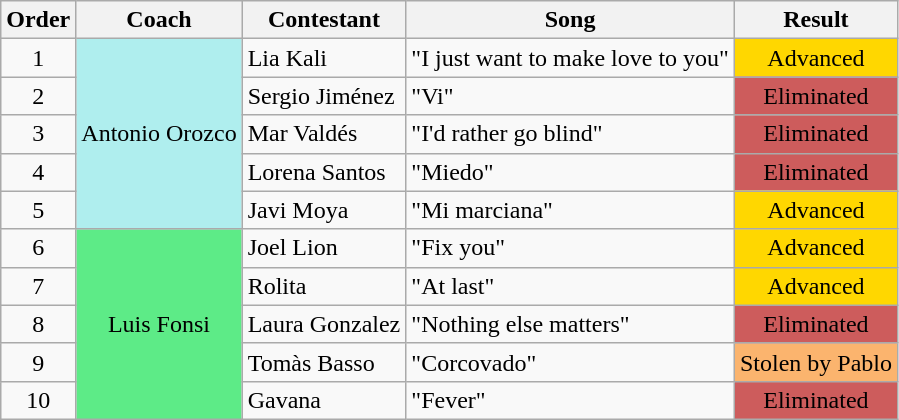<table class=wikitable>
<tr>
<th>Order</th>
<th>Coach</th>
<th>Contestant</th>
<th>Song</th>
<th>Result</th>
</tr>
<tr>
<td align=center>1</td>
<td rowspan=5 bgcolor=#afeeee align=center>Antonio Orozco</td>
<td>Lia Kali</td>
<td>"I just want to make love to you"</td>
<td bgcolor=Gold align=center>Advanced</td>
</tr>
<tr>
<td align=center>2</td>
<td>Sergio Jiménez</td>
<td>"Vi"</td>
<td bgcolor=IndianRed align=center>Eliminated</td>
</tr>
<tr>
<td align=center>3</td>
<td>Mar Valdés</td>
<td>"I'd rather go blind"</td>
<td bgcolor=IndianRed align=center>Eliminated</td>
</tr>
<tr>
<td align=center>4</td>
<td>Lorena Santos</td>
<td>"Miedo"</td>
<td bgcolor=IndianRed align=center>Eliminated</td>
</tr>
<tr>
<td align=center>5</td>
<td>Javi Moya</td>
<td>"Mi marciana"</td>
<td bgcolor=Gold align=center>Advanced</td>
</tr>
<tr>
<td align=center>6</td>
<td rowspan=5 bgcolor=#5deb87 align=center>Luis Fonsi</td>
<td>Joel Lion</td>
<td>"Fix you"</td>
<td bgcolor=Gold align=center>Advanced</td>
</tr>
<tr>
<td align=center>7</td>
<td>Rolita</td>
<td>"At last"</td>
<td bgcolor=Gold align=center>Advanced</td>
</tr>
<tr>
<td align=center>8</td>
<td>Laura Gonzalez</td>
<td>"Nothing else matters"</td>
<td bgcolor=IndianRed align=center>Eliminated</td>
</tr>
<tr>
<td align=center>9</td>
<td>Tomàs Basso</td>
<td>"Corcovado"</td>
<td bgcolor=#fbb46e align=center>Stolen by Pablo</td>
</tr>
<tr>
<td align=center>10</td>
<td>Gavana</td>
<td>"Fever"</td>
<td bgcolor=IndianRed align=center>Eliminated</td>
</tr>
</table>
